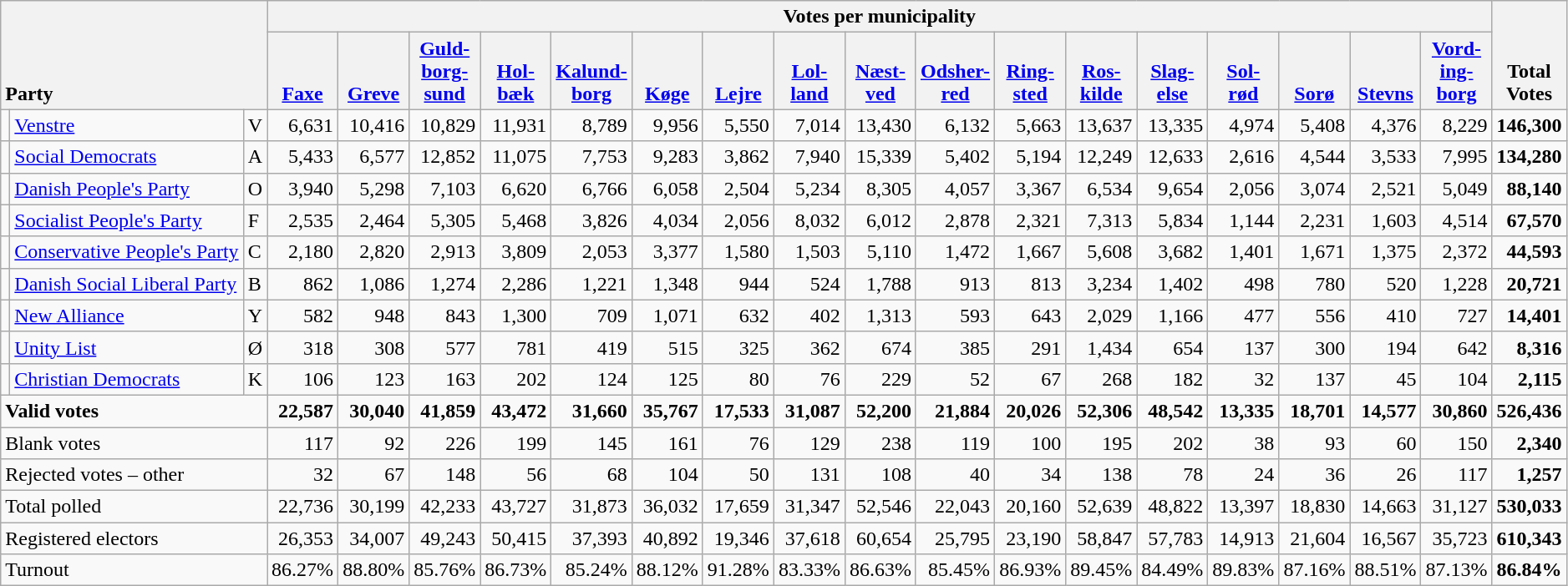<table class="wikitable" border="1" style="text-align:right;">
<tr>
<th style="text-align:left;" valign=bottom rowspan=2 colspan=3>Party</th>
<th colspan=17>Votes per municipality</th>
<th align=center valign=bottom rowspan=2 width="50">Total Votes</th>
</tr>
<tr>
<th align=center valign=bottom width="50"><a href='#'>Faxe</a></th>
<th align=center valign=bottom width="50"><a href='#'>Greve</a></th>
<th align=center valign=bottom width="50"><a href='#'>Guld- borg- sund</a></th>
<th align=center valign=bottom width="50"><a href='#'>Hol- bæk</a></th>
<th align=center valign=bottom width="50"><a href='#'>Kalund- borg</a></th>
<th align=center valign=bottom width="50"><a href='#'>Køge</a></th>
<th align=center valign=bottom width="50"><a href='#'>Lejre</a></th>
<th align=center valign=bottom width="50"><a href='#'>Lol- land</a></th>
<th align=center valign=bottom width="50"><a href='#'>Næst- ved</a></th>
<th align=center valign=bottom width="50"><a href='#'>Odsher- red</a></th>
<th align=center valign=bottom width="50"><a href='#'>Ring- sted</a></th>
<th align=center valign=bottom width="50"><a href='#'>Ros- kilde</a></th>
<th align=center valign=bottom width="50"><a href='#'>Slag- else</a></th>
<th align=center valign=bottom width="50"><a href='#'>Sol- rød</a></th>
<th align=center valign=bottom width="50"><a href='#'>Sorø</a></th>
<th align=center valign=bottom width="50"><a href='#'>Stevns</a></th>
<th align=center valign=bottom width="50"><a href='#'>Vord- ing- borg</a></th>
</tr>
<tr>
<td></td>
<td align=left><a href='#'>Venstre</a></td>
<td align=left>V</td>
<td>6,631</td>
<td>10,416</td>
<td>10,829</td>
<td>11,931</td>
<td>8,789</td>
<td>9,956</td>
<td>5,550</td>
<td>7,014</td>
<td>13,430</td>
<td>6,132</td>
<td>5,663</td>
<td>13,637</td>
<td>13,335</td>
<td>4,974</td>
<td>5,408</td>
<td>4,376</td>
<td>8,229</td>
<td><strong>146,300</strong></td>
</tr>
<tr>
<td></td>
<td align=left><a href='#'>Social Democrats</a></td>
<td align=left>A</td>
<td>5,433</td>
<td>6,577</td>
<td>12,852</td>
<td>11,075</td>
<td>7,753</td>
<td>9,283</td>
<td>3,862</td>
<td>7,940</td>
<td>15,339</td>
<td>5,402</td>
<td>5,194</td>
<td>12,249</td>
<td>12,633</td>
<td>2,616</td>
<td>4,544</td>
<td>3,533</td>
<td>7,995</td>
<td><strong>134,280</strong></td>
</tr>
<tr>
<td></td>
<td align=left><a href='#'>Danish People's Party</a></td>
<td align=left>O</td>
<td>3,940</td>
<td>5,298</td>
<td>7,103</td>
<td>6,620</td>
<td>6,766</td>
<td>6,058</td>
<td>2,504</td>
<td>5,234</td>
<td>8,305</td>
<td>4,057</td>
<td>3,367</td>
<td>6,534</td>
<td>9,654</td>
<td>2,056</td>
<td>3,074</td>
<td>2,521</td>
<td>5,049</td>
<td><strong>88,140</strong></td>
</tr>
<tr>
<td></td>
<td align=left><a href='#'>Socialist People's Party</a></td>
<td align=left>F</td>
<td>2,535</td>
<td>2,464</td>
<td>5,305</td>
<td>5,468</td>
<td>3,826</td>
<td>4,034</td>
<td>2,056</td>
<td>8,032</td>
<td>6,012</td>
<td>2,878</td>
<td>2,321</td>
<td>7,313</td>
<td>5,834</td>
<td>1,144</td>
<td>2,231</td>
<td>1,603</td>
<td>4,514</td>
<td><strong>67,570</strong></td>
</tr>
<tr>
<td></td>
<td align=left style="white-space: nowrap;"><a href='#'>Conservative People's Party</a></td>
<td align=left>C</td>
<td>2,180</td>
<td>2,820</td>
<td>2,913</td>
<td>3,809</td>
<td>2,053</td>
<td>3,377</td>
<td>1,580</td>
<td>1,503</td>
<td>5,110</td>
<td>1,472</td>
<td>1,667</td>
<td>5,608</td>
<td>3,682</td>
<td>1,401</td>
<td>1,671</td>
<td>1,375</td>
<td>2,372</td>
<td><strong>44,593</strong></td>
</tr>
<tr>
<td></td>
<td align=left><a href='#'>Danish Social Liberal Party</a></td>
<td align=left>B</td>
<td>862</td>
<td>1,086</td>
<td>1,274</td>
<td>2,286</td>
<td>1,221</td>
<td>1,348</td>
<td>944</td>
<td>524</td>
<td>1,788</td>
<td>913</td>
<td>813</td>
<td>3,234</td>
<td>1,402</td>
<td>498</td>
<td>780</td>
<td>520</td>
<td>1,228</td>
<td><strong>20,721</strong></td>
</tr>
<tr>
<td></td>
<td align=left><a href='#'>New Alliance</a></td>
<td align=left>Y</td>
<td>582</td>
<td>948</td>
<td>843</td>
<td>1,300</td>
<td>709</td>
<td>1,071</td>
<td>632</td>
<td>402</td>
<td>1,313</td>
<td>593</td>
<td>643</td>
<td>2,029</td>
<td>1,166</td>
<td>477</td>
<td>556</td>
<td>410</td>
<td>727</td>
<td><strong>14,401</strong></td>
</tr>
<tr>
<td></td>
<td align=left><a href='#'>Unity List</a></td>
<td align=left>Ø</td>
<td>318</td>
<td>308</td>
<td>577</td>
<td>781</td>
<td>419</td>
<td>515</td>
<td>325</td>
<td>362</td>
<td>674</td>
<td>385</td>
<td>291</td>
<td>1,434</td>
<td>654</td>
<td>137</td>
<td>300</td>
<td>194</td>
<td>642</td>
<td><strong>8,316</strong></td>
</tr>
<tr>
<td></td>
<td align=left><a href='#'>Christian Democrats</a></td>
<td align=left>K</td>
<td>106</td>
<td>123</td>
<td>163</td>
<td>202</td>
<td>124</td>
<td>125</td>
<td>80</td>
<td>76</td>
<td>229</td>
<td>52</td>
<td>67</td>
<td>268</td>
<td>182</td>
<td>32</td>
<td>137</td>
<td>45</td>
<td>104</td>
<td><strong>2,115</strong></td>
</tr>
<tr style="font-weight:bold">
<td align=left colspan=3>Valid votes</td>
<td>22,587</td>
<td>30,040</td>
<td>41,859</td>
<td>43,472</td>
<td>31,660</td>
<td>35,767</td>
<td>17,533</td>
<td>31,087</td>
<td>52,200</td>
<td>21,884</td>
<td>20,026</td>
<td>52,306</td>
<td>48,542</td>
<td>13,335</td>
<td>18,701</td>
<td>14,577</td>
<td>30,860</td>
<td>526,436</td>
</tr>
<tr>
<td align=left colspan=3>Blank votes</td>
<td>117</td>
<td>92</td>
<td>226</td>
<td>199</td>
<td>145</td>
<td>161</td>
<td>76</td>
<td>129</td>
<td>238</td>
<td>119</td>
<td>100</td>
<td>195</td>
<td>202</td>
<td>38</td>
<td>93</td>
<td>60</td>
<td>150</td>
<td><strong>2,340</strong></td>
</tr>
<tr>
<td align=left colspan=3>Rejected votes – other</td>
<td>32</td>
<td>67</td>
<td>148</td>
<td>56</td>
<td>68</td>
<td>104</td>
<td>50</td>
<td>131</td>
<td>108</td>
<td>40</td>
<td>34</td>
<td>138</td>
<td>78</td>
<td>24</td>
<td>36</td>
<td>26</td>
<td>117</td>
<td><strong>1,257</strong></td>
</tr>
<tr>
<td align=left colspan=3>Total polled</td>
<td>22,736</td>
<td>30,199</td>
<td>42,233</td>
<td>43,727</td>
<td>31,873</td>
<td>36,032</td>
<td>17,659</td>
<td>31,347</td>
<td>52,546</td>
<td>22,043</td>
<td>20,160</td>
<td>52,639</td>
<td>48,822</td>
<td>13,397</td>
<td>18,830</td>
<td>14,663</td>
<td>31,127</td>
<td><strong>530,033</strong></td>
</tr>
<tr>
<td align=left colspan=3>Registered electors</td>
<td>26,353</td>
<td>34,007</td>
<td>49,243</td>
<td>50,415</td>
<td>37,393</td>
<td>40,892</td>
<td>19,346</td>
<td>37,618</td>
<td>60,654</td>
<td>25,795</td>
<td>23,190</td>
<td>58,847</td>
<td>57,783</td>
<td>14,913</td>
<td>21,604</td>
<td>16,567</td>
<td>35,723</td>
<td><strong>610,343</strong></td>
</tr>
<tr>
<td align=left colspan=3>Turnout</td>
<td>86.27%</td>
<td>88.80%</td>
<td>85.76%</td>
<td>86.73%</td>
<td>85.24%</td>
<td>88.12%</td>
<td>91.28%</td>
<td>83.33%</td>
<td>86.63%</td>
<td>85.45%</td>
<td>86.93%</td>
<td>89.45%</td>
<td>84.49%</td>
<td>89.83%</td>
<td>87.16%</td>
<td>88.51%</td>
<td>87.13%</td>
<td><strong>86.84%</strong></td>
</tr>
</table>
